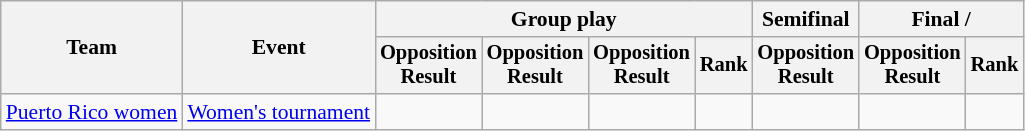<table class=wikitable style=font-size:90%;text-align:center>
<tr>
<th rowspan=2>Team</th>
<th rowspan=2>Event</th>
<th colspan=4>Group play</th>
<th>Semifinal</th>
<th colspan=2>Final / </th>
</tr>
<tr style=font-size:95%>
<th>Opposition<br>Result</th>
<th>Opposition<br>Result</th>
<th>Opposition<br>Result</th>
<th>Rank</th>
<th>Opposition<br>Result</th>
<th>Opposition<br>Result</th>
<th>Rank</th>
</tr>
<tr>
<td align=left><a href='#'>Puerto Rico women</a></td>
<td align=left><a href='#'>Women's tournament</a></td>
<td></td>
<td></td>
<td></td>
<td></td>
<td></td>
<td></td>
<td></td>
</tr>
</table>
